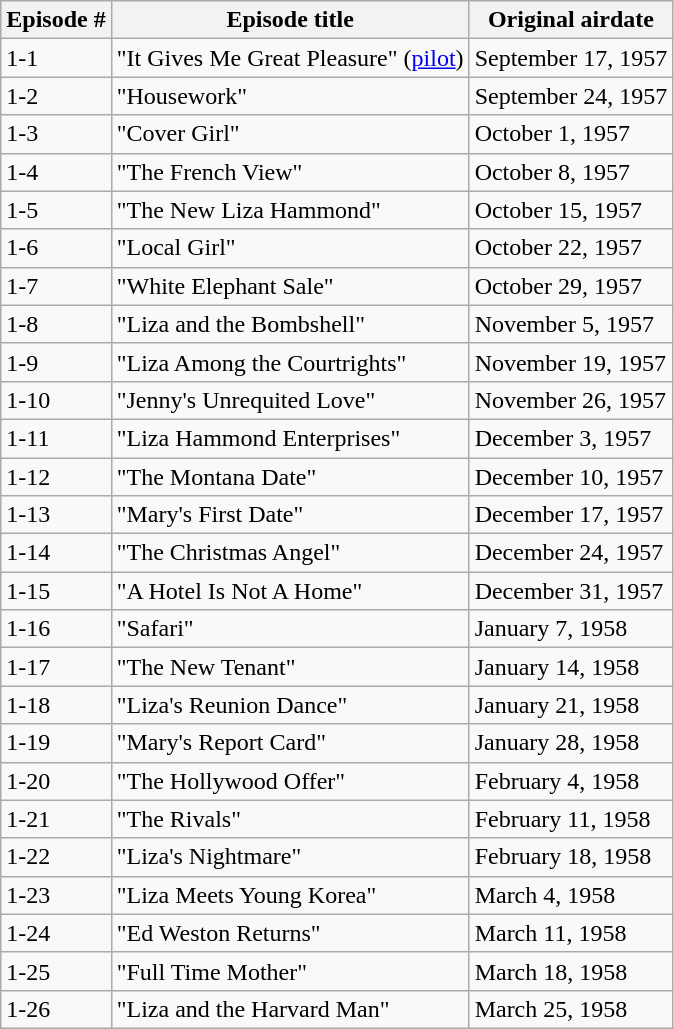<table class="wikitable">
<tr>
<th>Episode #</th>
<th>Episode title</th>
<th>Original airdate</th>
</tr>
<tr>
<td>1-1</td>
<td>"It Gives Me Great Pleasure" (<a href='#'>pilot</a>)</td>
<td>September 17, 1957</td>
</tr>
<tr>
<td>1-2</td>
<td>"Housework"</td>
<td>September 24, 1957</td>
</tr>
<tr>
<td>1-3</td>
<td>"Cover Girl"</td>
<td>October 1, 1957</td>
</tr>
<tr>
<td>1-4</td>
<td>"The French View"</td>
<td>October 8, 1957</td>
</tr>
<tr>
<td>1-5</td>
<td>"The New Liza Hammond"</td>
<td>October 15, 1957</td>
</tr>
<tr>
<td>1-6</td>
<td>"Local Girl"</td>
<td>October 22, 1957</td>
</tr>
<tr>
<td>1-7</td>
<td>"White Elephant Sale"</td>
<td>October 29, 1957</td>
</tr>
<tr>
<td>1-8</td>
<td>"Liza and the Bombshell"</td>
<td>November 5, 1957</td>
</tr>
<tr>
<td>1-9</td>
<td>"Liza Among the Courtrights"</td>
<td>November 19, 1957</td>
</tr>
<tr>
<td>1-10</td>
<td>"Jenny's Unrequited Love"</td>
<td>November 26, 1957</td>
</tr>
<tr>
<td>1-11</td>
<td>"Liza Hammond Enterprises"</td>
<td>December 3, 1957</td>
</tr>
<tr>
<td>1-12</td>
<td>"The Montana Date"</td>
<td>December 10, 1957</td>
</tr>
<tr>
<td>1-13</td>
<td>"Mary's First Date"</td>
<td>December 17, 1957</td>
</tr>
<tr>
<td>1-14</td>
<td>"The Christmas Angel"</td>
<td>December 24, 1957</td>
</tr>
<tr>
<td>1-15</td>
<td>"A Hotel Is Not A Home"</td>
<td>December 31, 1957</td>
</tr>
<tr>
<td>1-16</td>
<td>"Safari"</td>
<td>January 7, 1958</td>
</tr>
<tr>
<td>1-17</td>
<td>"The New Tenant"</td>
<td>January 14, 1958</td>
</tr>
<tr>
<td>1-18</td>
<td>"Liza's Reunion Dance"</td>
<td>January 21, 1958</td>
</tr>
<tr>
<td>1-19</td>
<td>"Mary's Report Card"</td>
<td>January 28, 1958</td>
</tr>
<tr>
<td>1-20</td>
<td>"The Hollywood Offer"</td>
<td>February 4, 1958</td>
</tr>
<tr>
<td>1-21</td>
<td>"The Rivals"</td>
<td>February 11, 1958</td>
</tr>
<tr>
<td>1-22</td>
<td>"Liza's Nightmare"</td>
<td>February 18, 1958</td>
</tr>
<tr>
<td>1-23</td>
<td>"Liza Meets Young Korea"</td>
<td>March 4, 1958</td>
</tr>
<tr>
<td>1-24</td>
<td>"Ed Weston Returns"</td>
<td>March 11, 1958</td>
</tr>
<tr>
<td>1-25</td>
<td>"Full Time Mother"</td>
<td>March 18, 1958</td>
</tr>
<tr>
<td>1-26</td>
<td>"Liza and the Harvard Man"</td>
<td>March 25, 1958</td>
</tr>
</table>
